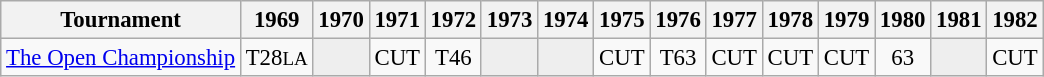<table class="wikitable" style="font-size:95%;text-align:center;">
<tr>
<th>Tournament</th>
<th>1969</th>
<th>1970</th>
<th>1971</th>
<th>1972</th>
<th>1973</th>
<th>1974</th>
<th>1975</th>
<th>1976</th>
<th>1977</th>
<th>1978</th>
<th>1979</th>
<th>1980</th>
<th>1981</th>
<th>1982</th>
</tr>
<tr>
<td><a href='#'>The Open Championship</a></td>
<td>T28<small>LA</small></td>
<td style="background:#eeeeee;"></td>
<td>CUT</td>
<td>T46</td>
<td style="background:#eeeeee;"></td>
<td style="background:#eeeeee;"></td>
<td>CUT</td>
<td>T63</td>
<td>CUT</td>
<td>CUT</td>
<td>CUT</td>
<td>63</td>
<td style="background:#eeeeee;"></td>
<td>CUT</td>
</tr>
</table>
